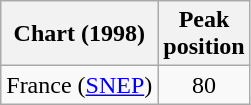<table class="wikitable">
<tr>
<th>Chart (1998)</th>
<th>Peak<br>position</th>
</tr>
<tr>
<td>France (<a href='#'>SNEP</a>)</td>
<td align="center">80</td>
</tr>
</table>
